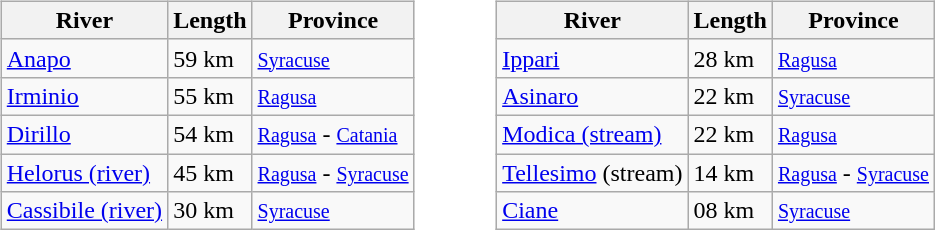<table>
<tr>
<td width="10"> </td>
<td valign="top"><br><table class="wikitable">
<tr>
<th>River</th>
<th>Length</th>
<th>Province</th>
</tr>
<tr>
<td><a href='#'>Anapo</a></td>
<td>59 km</td>
<td><small><a href='#'>Syracuse</a></small></td>
</tr>
<tr>
<td><a href='#'>Irminio</a></td>
<td>55 km</td>
<td><small><a href='#'>Ragusa</a></small></td>
</tr>
<tr>
<td><a href='#'>Dirillo</a></td>
<td>54 km</td>
<td><small><a href='#'>Ragusa</a></small> - <small><a href='#'>Catania</a></small></td>
</tr>
<tr>
<td><a href='#'>Helorus (river)</a></td>
<td>45 km</td>
<td><small><a href='#'>Ragusa</a></small> - <small><a href='#'>Syracuse</a></small></td>
</tr>
<tr>
<td><a href='#'>Cassibile (river)</a></td>
<td>30 km</td>
<td><small><a href='#'>Syracuse</a></small></td>
</tr>
</table>
</td>
<td width="30"> </td>
<td valign="top"><br><table class="wikitable">
<tr>
<th>River</th>
<th>Length</th>
<th>Province</th>
</tr>
<tr>
<td><a href='#'>Ippari</a></td>
<td>28 km</td>
<td><small><a href='#'>Ragusa</a></small></td>
</tr>
<tr>
<td><a href='#'>Asinaro</a></td>
<td>22 km</td>
<td><small><a href='#'>Syracuse</a></small></td>
</tr>
<tr>
<td><a href='#'>Modica (stream)</a></td>
<td>22 km</td>
<td><small><a href='#'>Ragusa</a></small></td>
</tr>
<tr>
<td><a href='#'>Tellesimo</a> (stream)</td>
<td>14 km</td>
<td><small><a href='#'>Ragusa</a></small> - <small><a href='#'>Syracuse</a></small></td>
</tr>
<tr>
<td><a href='#'>Ciane</a></td>
<td>08 km</td>
<td><small><a href='#'>Syracuse</a></small></td>
</tr>
</table>
</td>
</tr>
</table>
